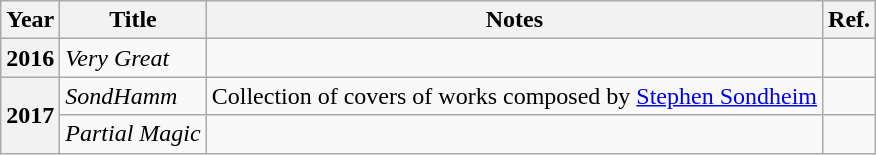<table class="wikitable">
<tr>
<th>Year</th>
<th>Title</th>
<th>Notes</th>
<th>Ref.</th>
</tr>
<tr>
<th scope="row">2016</th>
<td><em>Very Great</em></td>
<td></td>
<td align="center"></td>
</tr>
<tr>
<th scope="row"  rowspan="2">2017</th>
<td><em>SondHamm</em></td>
<td>Collection of covers of works composed by <a href='#'>Stephen Sondheim</a></td>
<td align="center"></td>
</tr>
<tr>
<td><em>Partial Magic</em></td>
<td></td>
<td align="center"></td>
</tr>
</table>
